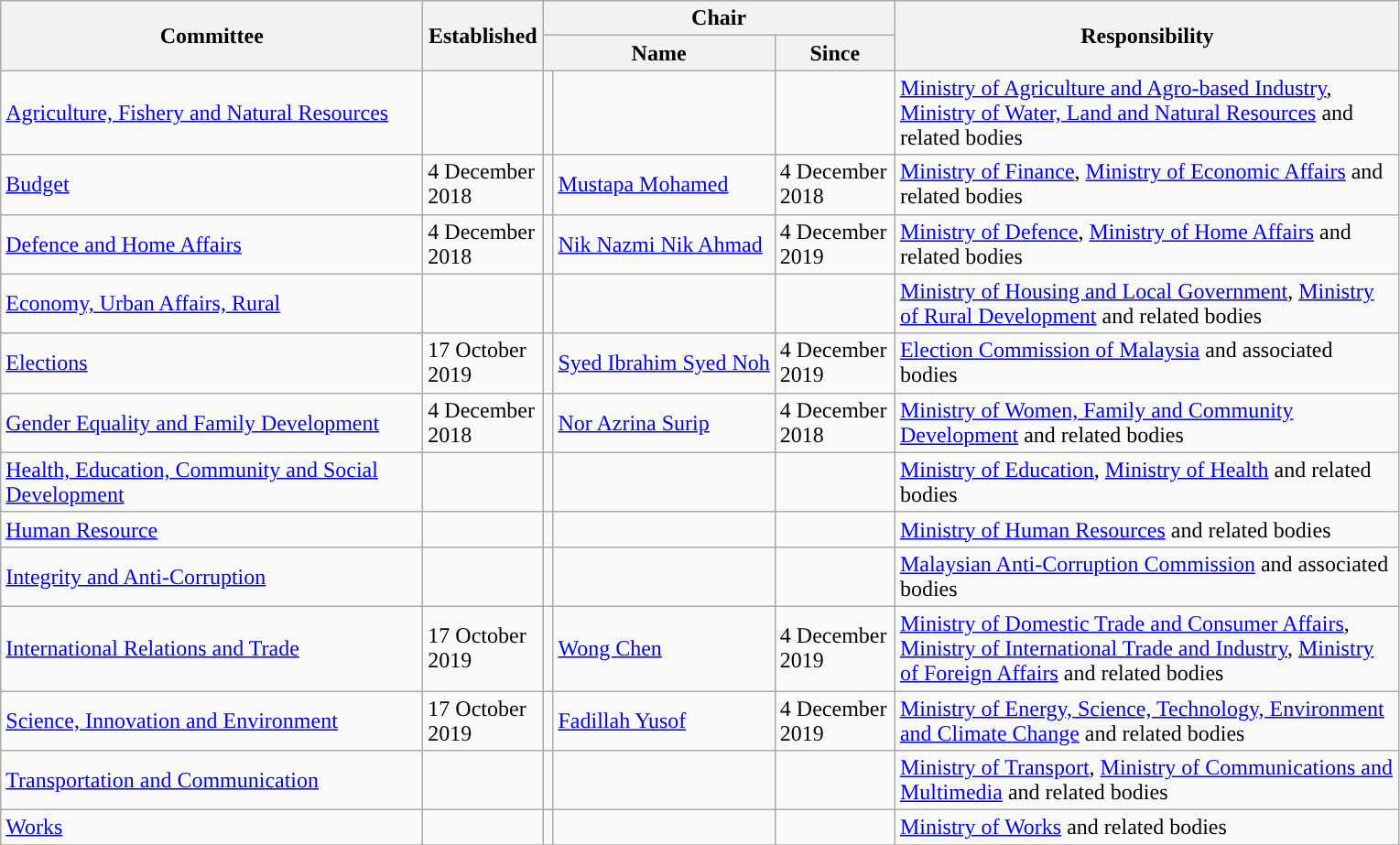<table class="wikitable">
<tr>
<th width=300 rowspan="2">Committee</th>
<th width=80 rowspan="2">Established</th>
<th width=90 colspan="3">Chair</th>
<th width=360 rowspan="2">Responsibility</th>
</tr>
<tr>
<th width=60 colspan="2">Name</th>
<th width=80>Since</th>
</tr>
<tr>
<td><a href='#'>Agriculture, Fishery and Natural Resources</a></td>
<td></td>
<td style="background-color: "></td>
<td></td>
<td></td>
<td style="vertical-align: top;"><a href='#'>Ministry of Agriculture and Agro-based Industry</a>, <a href='#'>Ministry of Water, Land and Natural Resources</a> and related bodies</td>
</tr>
<tr>
<td><a href='#'>Budget</a></td>
<td>4 December 2018</td>
<td style="background-color: "></td>
<td><a href='#'>Mustapa Mohamed</a></td>
<td>4 December 2018</td>
<td style="vertical-align: top;"><a href='#'>Ministry of Finance</a>, <a href='#'>Ministry of Economic Affairs</a> and related bodies</td>
</tr>
<tr>
<td><a href='#'>Defence and Home Affairs</a></td>
<td>4 December 2018</td>
<td style="background-color: "></td>
<td><a href='#'>Nik Nazmi Nik Ahmad</a></td>
<td>4 December 2019</td>
<td style="vertical-align: top;"><a href='#'>Ministry of Defence</a>, <a href='#'>Ministry of Home Affairs</a> and related bodies</td>
</tr>
<tr>
<td><a href='#'>Economy, Urban Affairs, Rural</a></td>
<td></td>
<td style="background-color: "></td>
<td></td>
<td></td>
<td style="vertical-align: top;"><a href='#'>Ministry of Housing and Local Government</a>, <a href='#'>Ministry of Rural Development</a> and related bodies</td>
</tr>
<tr>
<td><a href='#'>Elections</a></td>
<td>17 October 2019</td>
<td style="background-color: "></td>
<td><a href='#'>Syed Ibrahim Syed Noh</a></td>
<td>4 December 2019</td>
<td style="vertical-align: top;"><a href='#'>Election Commission of Malaysia</a> and associated bodies</td>
</tr>
<tr>
<td><a href='#'>Gender Equality and Family Development</a></td>
<td>4 December 2018</td>
<td style="background-color: "></td>
<td><a href='#'>Nor Azrina Surip</a></td>
<td>4 December 2018</td>
<td style="vertical-align: top;"><a href='#'>Ministry of Women, Family and Community Development</a> and related bodies</td>
</tr>
<tr>
<td><a href='#'>Health, Education, Community and Social Development</a></td>
<td></td>
<td style="background-color: "></td>
<td></td>
<td></td>
<td style="vertical-align: top;"><a href='#'>Ministry of Education</a>, <a href='#'>Ministry of Health</a> and related bodies</td>
</tr>
<tr>
<td><a href='#'>Human Resource</a></td>
<td></td>
<td style="background-color: "></td>
<td></td>
<td></td>
<td style="vertical-align: top;"><a href='#'>Ministry of Human Resources</a> and related bodies</td>
</tr>
<tr>
<td><a href='#'>Integrity and Anti-Corruption</a></td>
<td></td>
<td style="background-color: "></td>
<td></td>
<td></td>
<td style="vertical-align: top;"><a href='#'>Malaysian Anti-Corruption Commission</a> and associated bodies</td>
</tr>
<tr>
<td><a href='#'>International Relations and Trade</a></td>
<td>17 October 2019</td>
<td style="background-color: "></td>
<td><a href='#'>Wong Chen</a></td>
<td>4 December 2019</td>
<td style="vertical-align: top;"><a href='#'>Ministry of Domestic Trade and Consumer Affairs</a>, <a href='#'>Ministry of International Trade and Industry</a>, <a href='#'>Ministry of Foreign Affairs</a> and related bodies</td>
</tr>
<tr>
<td><a href='#'>Science, Innovation and Environment</a></td>
<td>17 October 2019</td>
<td></td>
<td><a href='#'>Fadillah Yusof</a></td>
<td>4 December 2019</td>
<td style="vertical-align: top;"><a href='#'>Ministry of Energy, Science, Technology, Environment and Climate Change</a> and related bodies</td>
</tr>
<tr>
<td><a href='#'>Transportation and Communication</a></td>
<td></td>
<td style="background-color: "></td>
<td></td>
<td></td>
<td style="vertical-align: top;"><a href='#'>Ministry of Transport</a>, <a href='#'>Ministry of Communications and Multimedia</a> and related bodies</td>
</tr>
<tr>
<td><a href='#'>Works</a></td>
<td></td>
<td style="background-color: "></td>
<td></td>
<td></td>
<td style="vertical-align: top;"><a href='#'>Ministry of Works</a> and related bodies</td>
</tr>
<tr>
</tr>
</table>
